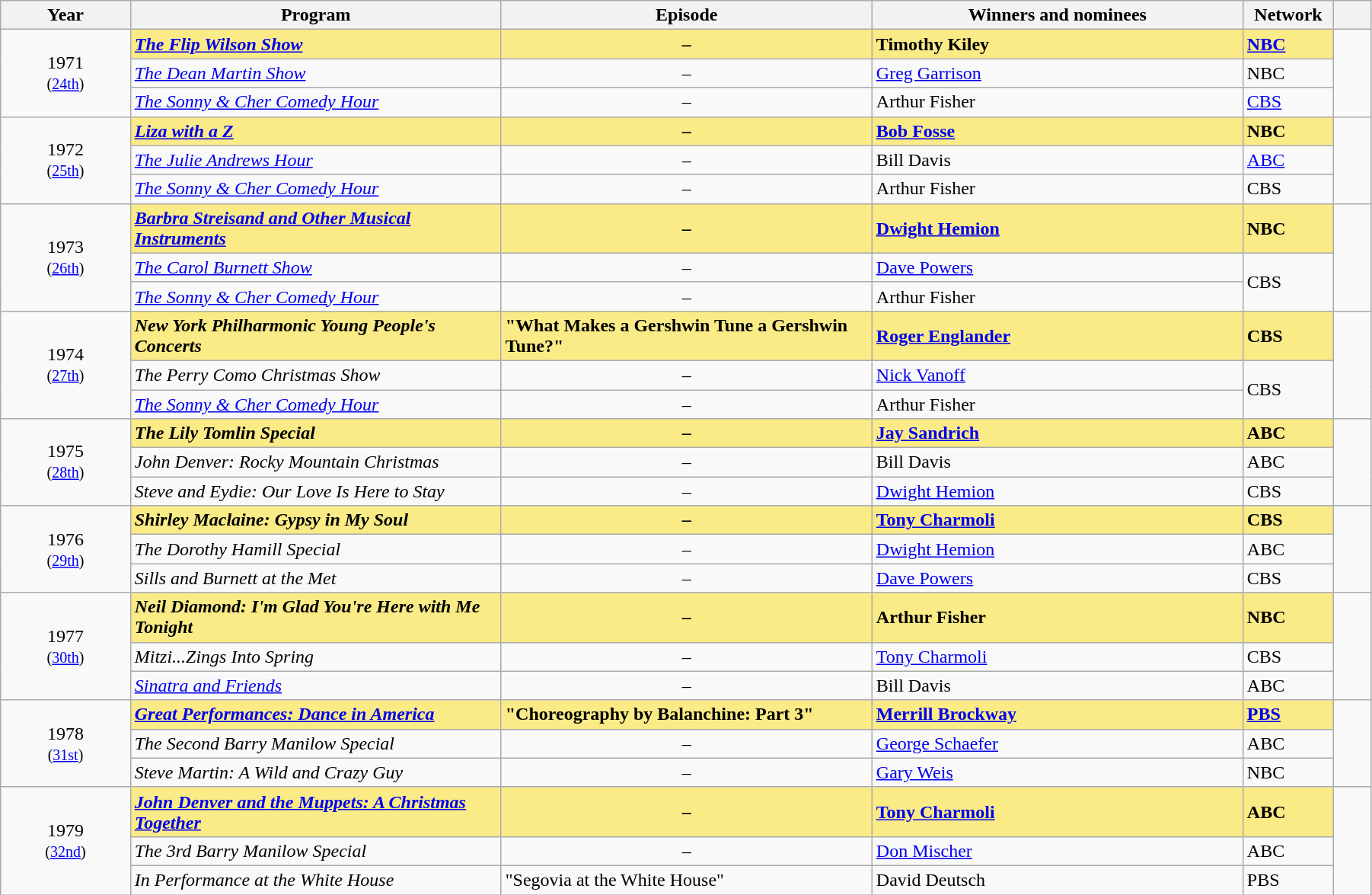<table class="wikitable" width="95%" cellpadding="5">
<tr>
<th width="7%">Year</th>
<th width="20%">Program</th>
<th width="20%">Episode</th>
<th width="20%">Winners and nominees</th>
<th width="3%">Network</th>
<th width="2%"></th>
</tr>
<tr>
<td rowspan=3 style="text-align:center;">1971<br><small>(<a href='#'>24th</a>)</small></td>
<td style="background:#FAEB86;"><strong><em><a href='#'>The Flip Wilson Show</a></em></strong></td>
<td style="background:#FAEB86;text-align:center;"><strong>–</strong></td>
<td style="background:#FAEB86;"><strong>Timothy Kiley</strong></td>
<td style="background:#FAEB86;"><strong><a href='#'>NBC</a></strong></td>
<td rowspan="3" style="text-align:center;"></td>
</tr>
<tr>
<td><em><a href='#'>The Dean Martin Show</a></em></td>
<td style="text-align:center;">–</td>
<td><a href='#'>Greg Garrison</a></td>
<td>NBC</td>
</tr>
<tr>
<td><em><a href='#'>The Sonny & Cher Comedy Hour</a></em></td>
<td style="text-align:center;">–</td>
<td>Arthur Fisher</td>
<td><a href='#'>CBS</a></td>
</tr>
<tr>
<td rowspan=3 style="text-align:center;">1972<br><small>(<a href='#'>25th</a>)</small></td>
<td style="background:#FAEB86;"><strong><em><a href='#'>Liza with a Z</a></em></strong></td>
<td style="background:#FAEB86;text-align:center;"><strong>–</strong></td>
<td style="background:#FAEB86;"><strong><a href='#'>Bob Fosse</a></strong></td>
<td style="background:#FAEB86;"><strong>NBC</strong></td>
<td rowspan="3" style="text-align:center;"></td>
</tr>
<tr>
<td><em><a href='#'>The Julie Andrews Hour</a></em></td>
<td style="text-align:center;">–</td>
<td>Bill Davis</td>
<td><a href='#'>ABC</a></td>
</tr>
<tr>
<td><em><a href='#'>The Sonny & Cher Comedy Hour</a></em></td>
<td style="text-align:center;">–</td>
<td>Arthur Fisher</td>
<td>CBS</td>
</tr>
<tr>
<td rowspan=3 style="text-align:center;">1973<br><small>(<a href='#'>26th</a>)</small></td>
<td style="background:#FAEB86;"><strong><em><a href='#'>Barbra Streisand and Other Musical Instruments</a></em></strong></td>
<td style="background:#FAEB86;text-align:center;"><strong>–</strong></td>
<td style="background:#FAEB86;"><strong><a href='#'>Dwight Hemion</a></strong></td>
<td style="background:#FAEB86;"><strong>NBC</strong></td>
<td rowspan="3" style="text-align:center;"></td>
</tr>
<tr>
<td><em><a href='#'>The Carol Burnett Show</a></em></td>
<td style="text-align:center;">–</td>
<td><a href='#'>Dave Powers</a></td>
<td rowspan=2>CBS</td>
</tr>
<tr>
<td><em><a href='#'>The Sonny & Cher Comedy Hour</a></em></td>
<td style="text-align:center;">–</td>
<td>Arthur Fisher</td>
</tr>
<tr>
<td rowspan=3 style="text-align:center;">1974<br><small>(<a href='#'>27th</a>)</small></td>
<td style="background:#FAEB86;"><strong><em>New York Philharmonic Young People's Concerts</em></strong></td>
<td style="background:#FAEB86;"><strong>"What Makes a Gershwin Tune a Gershwin Tune?"</strong></td>
<td style="background:#FAEB86;"><strong><a href='#'>Roger Englander</a></strong></td>
<td style="background:#FAEB86;"><strong>CBS</strong></td>
<td rowspan="3" style="text-align:center;"></td>
</tr>
<tr>
<td><em>The Perry Como Christmas Show</em></td>
<td style="text-align:center;">–</td>
<td><a href='#'>Nick Vanoff</a></td>
<td rowspan=2>CBS</td>
</tr>
<tr>
<td><em><a href='#'>The Sonny & Cher Comedy Hour</a></em></td>
<td style="text-align:center;">–</td>
<td>Arthur Fisher</td>
</tr>
<tr>
<td rowspan=3 style="text-align:center;">1975<br><small>(<a href='#'>28th</a>)</small></td>
<td style="background:#FAEB86;"><strong><em>The Lily Tomlin Special</em></strong></td>
<td style="background:#FAEB86;text-align:center;"><strong>–</strong></td>
<td style="background:#FAEB86;"><strong><a href='#'>Jay Sandrich</a></strong></td>
<td style="background:#FAEB86;"><strong>ABC</strong></td>
<td rowspan="3" style="text-align:center;"></td>
</tr>
<tr>
<td><em>John Denver: Rocky Mountain Christmas</em></td>
<td style="text-align:center;">–</td>
<td>Bill Davis</td>
<td>ABC</td>
</tr>
<tr>
<td><em>Steve and Eydie: Our Love Is Here to Stay</em></td>
<td style="text-align:center;">–</td>
<td><a href='#'>Dwight Hemion</a></td>
<td>CBS</td>
</tr>
<tr>
<td rowspan=3 style="text-align:center;">1976<br><small>(<a href='#'>29th</a>)</small></td>
<td style="background:#FAEB86;"><strong><em>Shirley Maclaine: Gypsy in My Soul</em></strong></td>
<td style="background:#FAEB86;text-align:center;"><strong>–</strong></td>
<td style="background:#FAEB86;"><strong><a href='#'>Tony Charmoli</a></strong></td>
<td style="background:#FAEB86;"><strong>CBS</strong></td>
<td rowspan="3" style="text-align:center;"></td>
</tr>
<tr>
<td><em>The Dorothy Hamill Special</em></td>
<td style="text-align:center;">–</td>
<td><a href='#'>Dwight Hemion</a></td>
<td>ABC</td>
</tr>
<tr>
<td><em>Sills and Burnett at the Met</em></td>
<td style="text-align:center;">–</td>
<td><a href='#'>Dave Powers</a></td>
<td>CBS</td>
</tr>
<tr>
<td rowspan=3 style="text-align:center;">1977<br><small>(<a href='#'>30th</a>)</small></td>
<td style="background:#FAEB86;"><strong><em>Neil Diamond: I'm Glad You're Here with Me Tonight</em></strong></td>
<td style="background:#FAEB86;text-align:center;"><strong>–</strong></td>
<td style="background:#FAEB86;"><strong>Arthur Fisher</strong></td>
<td style="background:#FAEB86;"><strong>NBC</strong></td>
<td rowspan="3" style="text-align:center;"></td>
</tr>
<tr>
<td><em>Mitzi...Zings Into Spring</em></td>
<td style="text-align:center;">–</td>
<td><a href='#'>Tony Charmoli</a></td>
<td>CBS</td>
</tr>
<tr>
<td><em><a href='#'>Sinatra and Friends</a></em></td>
<td style="text-align:center;">–</td>
<td>Bill Davis</td>
<td>ABC</td>
</tr>
<tr>
<td rowspan=3 style="text-align:center;">1978<br><small>(<a href='#'>31st</a>)</small></td>
<td style="background:#FAEB86;"><strong><em><a href='#'>Great Performances: Dance in America</a></em></strong></td>
<td style="background:#FAEB86;"><strong>"Choreography by Balanchine: Part 3"</strong></td>
<td style="background:#FAEB86;"><strong><a href='#'>Merrill Brockway</a></strong></td>
<td style="background:#FAEB86;"><strong><a href='#'>PBS</a></strong></td>
<td rowspan="3" style="text-align:center;"></td>
</tr>
<tr>
<td><em>The Second Barry Manilow Special</em></td>
<td style="text-align:center;">–</td>
<td><a href='#'>George Schaefer</a></td>
<td>ABC</td>
</tr>
<tr>
<td><em>Steve Martin: A Wild and Crazy Guy</em></td>
<td style="text-align:center;">–</td>
<td><a href='#'>Gary Weis</a></td>
<td>NBC</td>
</tr>
<tr>
<td rowspan=3 style="text-align:center;">1979<br><small>(<a href='#'>32nd</a>)</small></td>
<td style="background:#FAEB86;"><strong><em><a href='#'>John Denver and the Muppets: A Christmas Together</a></em></strong></td>
<td style="background:#FAEB86;text-align:center;"><strong>–</strong></td>
<td style="background:#FAEB86;"><strong><a href='#'>Tony Charmoli</a></strong></td>
<td style="background:#FAEB86;"><strong>ABC</strong></td>
<td rowspan="3" style="text-align:center;"></td>
</tr>
<tr>
<td><em>The 3rd Barry Manilow Special</em></td>
<td style="text-align:center;">–</td>
<td><a href='#'>Don Mischer</a></td>
<td>ABC</td>
</tr>
<tr>
<td><em>In Performance at the White House</em></td>
<td>"Segovia at the White House"</td>
<td>David Deutsch</td>
<td>PBS</td>
</tr>
</table>
